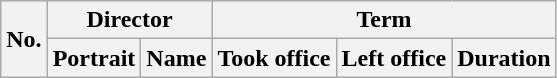<table class="wikitable sortable">
<tr>
<th rowspan="2">No.</th>
<th colspan="2">Director</th>
<th colspan="3">Term</th>
</tr>
<tr>
<th>Portrait</th>
<th>Name</th>
<th>Took office</th>
<th>Left office</th>
<th>Duration<br>






</th>
</tr>
</table>
